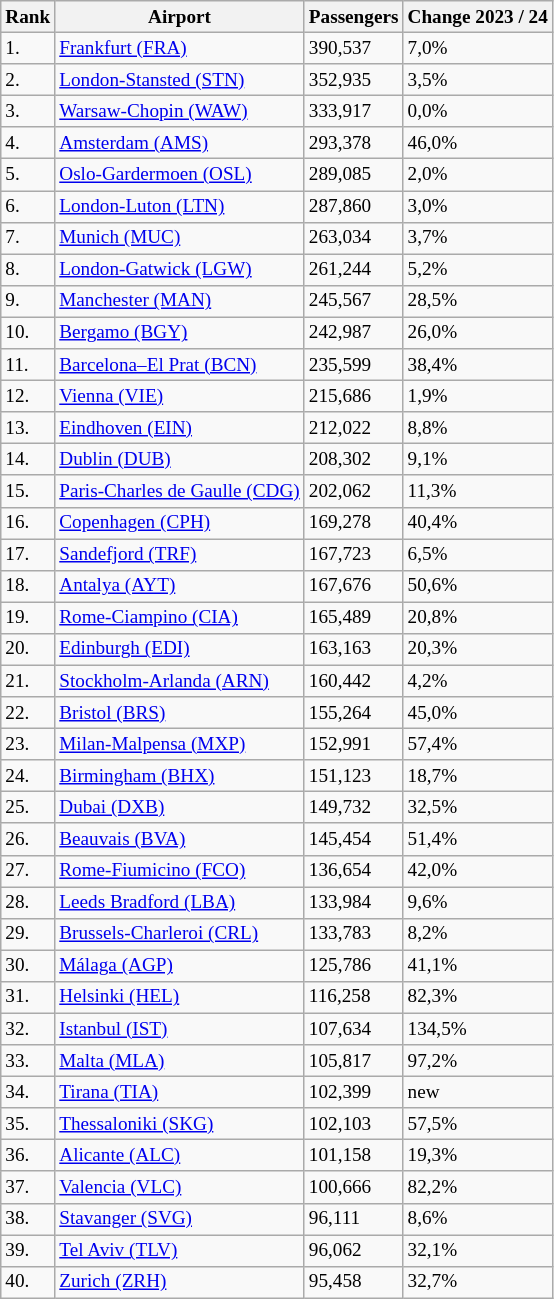<table class="wikitable" style="font-size: 80%">
<tr>
<th>Rank</th>
<th>Airport</th>
<th>Passengers</th>
<th>Change 2023 / 24</th>
</tr>
<tr>
<td>1.</td>
<td> <a href='#'>Frankfurt (FRA)</a></td>
<td>390,537</td>
<td> 7,0%</td>
</tr>
<tr>
<td>2.</td>
<td> <a href='#'>London-Stansted (STN)</a></td>
<td>352,935</td>
<td> 3,5%</td>
</tr>
<tr>
<td>3.</td>
<td> <a href='#'>Warsaw-Chopin (WAW)</a></td>
<td>333,917</td>
<td> 0,0%</td>
</tr>
<tr>
<td>4.</td>
<td> <a href='#'>Amsterdam (AMS)</a></td>
<td>293,378</td>
<td> 46,0%</td>
</tr>
<tr>
<td>5.</td>
<td> <a href='#'>Oslo-Gardermoen (OSL)</a></td>
<td>289,085</td>
<td> 2,0%</td>
</tr>
<tr>
<td>6.</td>
<td> <a href='#'>London-Luton (LTN)</a></td>
<td>287,860</td>
<td> 3,0%</td>
</tr>
<tr>
<td>7.</td>
<td> <a href='#'>Munich (MUC)</a></td>
<td>263,034</td>
<td> 3,7%</td>
</tr>
<tr>
<td>8.</td>
<td> <a href='#'>London-Gatwick (LGW)</a></td>
<td>261,244</td>
<td> 5,2%</td>
</tr>
<tr>
<td>9.</td>
<td> <a href='#'>Manchester (MAN)</a></td>
<td>245,567</td>
<td> 28,5%</td>
</tr>
<tr>
<td>10.</td>
<td> <a href='#'>Bergamo (BGY)</a></td>
<td>242,987</td>
<td> 26,0%</td>
</tr>
<tr>
<td>11.</td>
<td> <a href='#'>Barcelona–El Prat (BCN)</a></td>
<td>235,599</td>
<td> 38,4%</td>
</tr>
<tr>
<td>12.</td>
<td> <a href='#'>Vienna (VIE)</a></td>
<td>215,686</td>
<td> 1,9%</td>
</tr>
<tr>
<td>13.</td>
<td> <a href='#'>Eindhoven (EIN)</a></td>
<td>212,022</td>
<td> 8,8%</td>
</tr>
<tr>
<td>14.</td>
<td> <a href='#'>Dublin (DUB)</a></td>
<td>208,302</td>
<td> 9,1%</td>
</tr>
<tr>
<td>15.</td>
<td> <a href='#'>Paris-Charles de Gaulle (CDG)</a></td>
<td>202,062</td>
<td> 11,3%</td>
</tr>
<tr>
<td>16.</td>
<td> <a href='#'>Copenhagen (CPH)</a></td>
<td>169,278</td>
<td> 40,4%</td>
</tr>
<tr>
<td>17.</td>
<td> <a href='#'>Sandefjord (TRF)</a></td>
<td>167,723</td>
<td> 6,5%</td>
</tr>
<tr>
<td>18.</td>
<td> <a href='#'>Antalya (AYT)</a></td>
<td>167,676</td>
<td> 50,6%</td>
</tr>
<tr>
<td>19.</td>
<td> <a href='#'>Rome-Ciampino (CIA)</a></td>
<td>165,489</td>
<td> 20,8%</td>
</tr>
<tr>
<td>20.</td>
<td> <a href='#'>Edinburgh (EDI)</a></td>
<td>163,163</td>
<td> 20,3%</td>
</tr>
<tr>
<td>21.</td>
<td> <a href='#'>Stockholm-Arlanda (ARN)</a></td>
<td>160,442</td>
<td> 4,2%</td>
</tr>
<tr>
<td>22.</td>
<td> <a href='#'>Bristol (BRS)</a></td>
<td>155,264</td>
<td> 45,0%</td>
</tr>
<tr>
<td>23.</td>
<td> <a href='#'>Milan-Malpensa (MXP)</a></td>
<td>152,991</td>
<td> 57,4%</td>
</tr>
<tr>
<td>24.</td>
<td> <a href='#'>Birmingham (BHX)</a></td>
<td>151,123</td>
<td> 18,7%</td>
</tr>
<tr>
<td>25.</td>
<td> <a href='#'>Dubai (DXB)</a></td>
<td>149,732</td>
<td> 32,5%</td>
</tr>
<tr>
<td>26.</td>
<td> <a href='#'>Beauvais (BVA)</a></td>
<td>145,454</td>
<td> 51,4%</td>
</tr>
<tr>
<td>27.</td>
<td> <a href='#'>Rome-Fiumicino (FCO)</a></td>
<td>136,654</td>
<td> 42,0%</td>
</tr>
<tr>
<td>28.</td>
<td> <a href='#'>Leeds Bradford (LBA)</a></td>
<td>133,984</td>
<td> 9,6%</td>
</tr>
<tr>
<td>29.</td>
<td> <a href='#'>Brussels-Charleroi (CRL)</a></td>
<td>133,783</td>
<td> 8,2%</td>
</tr>
<tr>
<td>30.</td>
<td> <a href='#'>Málaga (AGP)</a></td>
<td>125,786</td>
<td> 41,1%</td>
</tr>
<tr>
<td>31.</td>
<td> <a href='#'>Helsinki (HEL)</a></td>
<td>116,258</td>
<td> 82,3%</td>
</tr>
<tr>
<td>32.</td>
<td> <a href='#'>Istanbul (IST)</a></td>
<td>107,634</td>
<td> 134,5%</td>
</tr>
<tr>
<td>33.</td>
<td> <a href='#'>Malta (MLA)</a></td>
<td>105,817</td>
<td> 97,2%</td>
</tr>
<tr>
<td>34.</td>
<td> <a href='#'>Tirana (TIA)</a></td>
<td>102,399</td>
<td>new</td>
</tr>
<tr>
<td>35.</td>
<td> <a href='#'>Thessaloniki (SKG)</a></td>
<td>102,103</td>
<td> 57,5%</td>
</tr>
<tr>
<td>36.</td>
<td> <a href='#'>Alicante (ALC)</a></td>
<td>101,158</td>
<td> 19,3%</td>
</tr>
<tr>
<td>37.</td>
<td> <a href='#'>Valencia (VLC)</a></td>
<td>100,666</td>
<td> 82,2%</td>
</tr>
<tr>
<td>38.</td>
<td> <a href='#'>Stavanger (SVG)</a></td>
<td>96,111</td>
<td> 8,6%</td>
</tr>
<tr>
<td>39.</td>
<td> <a href='#'>Tel Aviv (TLV)</a></td>
<td>96,062</td>
<td> 32,1%</td>
</tr>
<tr>
<td>40.</td>
<td> <a href='#'>Zurich (ZRH)</a></td>
<td>95,458</td>
<td> 32,7%</td>
</tr>
</table>
